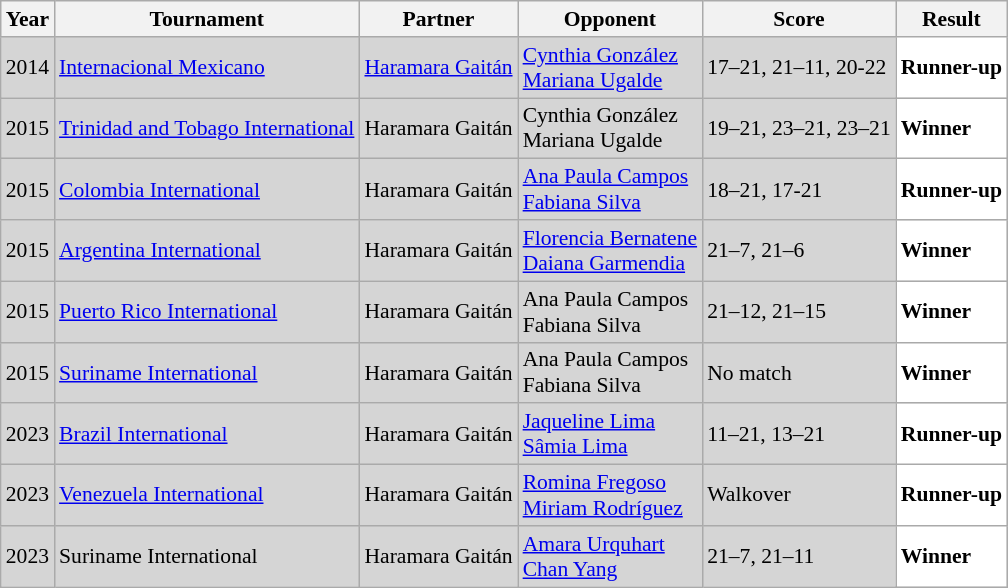<table class="sortable wikitable" style="font-size: 90%;">
<tr>
<th>Year</th>
<th>Tournament</th>
<th>Partner</th>
<th>Opponent</th>
<th>Score</th>
<th>Result</th>
</tr>
<tr style="background:#D5D5D5">
<td align="center">2014</td>
<td align="left"><a href='#'>Internacional Mexicano</a></td>
<td align="left"> <a href='#'>Haramara Gaitán</a></td>
<td align="left"> <a href='#'>Cynthia González</a><br> <a href='#'>Mariana Ugalde</a></td>
<td align="left">17–21, 21–11, 20-22</td>
<td style="text-align:left; background:white"> <strong>Runner-up</strong></td>
</tr>
<tr style="background:#D5D5D5">
<td align="center">2015</td>
<td align="left"><a href='#'>Trinidad and Tobago International</a></td>
<td align="left"> Haramara Gaitán</td>
<td align="left"> Cynthia González<br> Mariana Ugalde</td>
<td align="left">19–21, 23–21, 23–21</td>
<td style="text-align:left; background:white"> <strong>Winner</strong></td>
</tr>
<tr style="background:#D5D5D5">
<td align="center">2015</td>
<td align="left"><a href='#'>Colombia International</a></td>
<td align="left"> Haramara Gaitán</td>
<td align="left"> <a href='#'>Ana Paula Campos</a><br> <a href='#'>Fabiana Silva</a></td>
<td align="left">18–21, 17-21</td>
<td style="text-align:left; background:white"> <strong>Runner-up</strong></td>
</tr>
<tr style="background:#D5D5D5">
<td align="center">2015</td>
<td align="left"><a href='#'>Argentina International</a></td>
<td align="left"> Haramara Gaitán</td>
<td align="left"> <a href='#'>Florencia Bernatene</a><br> <a href='#'>Daiana Garmendia</a></td>
<td align="left">21–7, 21–6</td>
<td style="text-align:left; background:white"> <strong>Winner</strong></td>
</tr>
<tr style="background:#D5D5D5">
<td align="center">2015</td>
<td align="left"><a href='#'>Puerto Rico International</a></td>
<td align="left"> Haramara Gaitán</td>
<td align="left"> Ana Paula Campos<br> Fabiana Silva</td>
<td align="left">21–12, 21–15</td>
<td style="text-align:left; background:white"> <strong>Winner</strong></td>
</tr>
<tr style="background:#D5D5D5">
<td align="center">2015</td>
<td align="left"><a href='#'>Suriname International</a></td>
<td align="left"> Haramara Gaitán</td>
<td align="left"> Ana Paula Campos<br> Fabiana Silva</td>
<td align="left">No match</td>
<td style="text-align:left; background:white"> <strong>Winner</strong></td>
</tr>
<tr style="background:#D5D5D5">
<td align="center">2023</td>
<td align="left"><a href='#'>Brazil International</a></td>
<td align="left"> Haramara Gaitán</td>
<td align="left"> <a href='#'>Jaqueline Lima</a><br> <a href='#'>Sâmia Lima</a></td>
<td align="left">11–21, 13–21</td>
<td style="text-align:left; background:white"> <strong>Runner-up</strong></td>
</tr>
<tr style="background:#D5D5D5">
<td align="center">2023</td>
<td align="left"><a href='#'>Venezuela International</a></td>
<td align="left"> Haramara Gaitán</td>
<td align="left"> <a href='#'>Romina Fregoso</a><br> <a href='#'>Miriam Rodríguez</a></td>
<td align="left">Walkover</td>
<td style="text-align:left; background:white"> <strong>Runner-up</strong></td>
</tr>
<tr style="background:#D5D5D5">
<td align="center">2023</td>
<td align="left">Suriname International</td>
<td align="left"> Haramara Gaitán</td>
<td align="left"> <a href='#'>Amara Urquhart</a><br> <a href='#'>Chan Yang</a></td>
<td align="left">21–7, 21–11</td>
<td style="text-align:left; background:white"> <strong>Winner</strong></td>
</tr>
</table>
